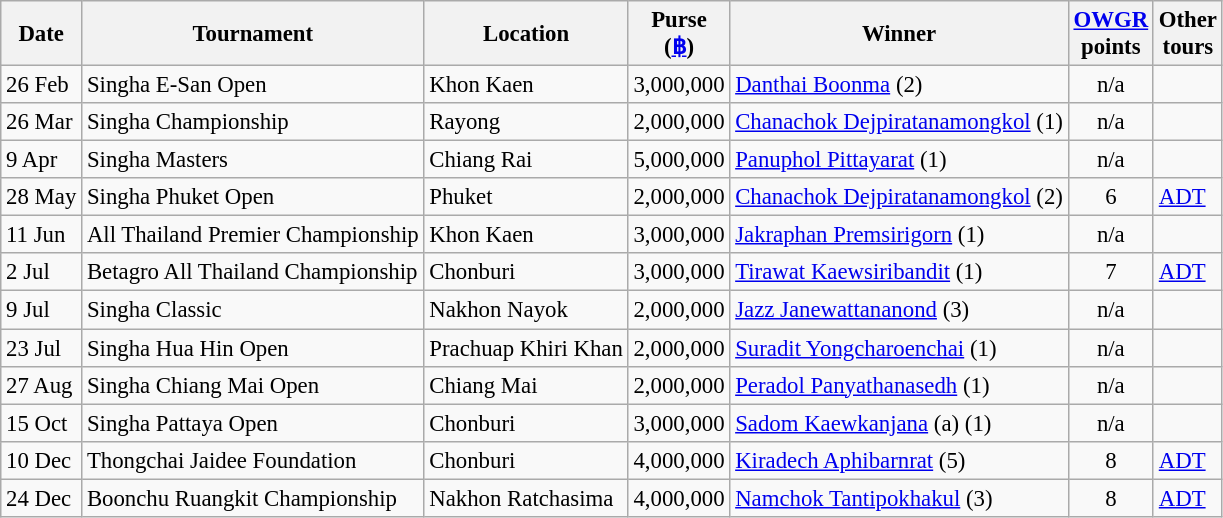<table class="wikitable" style="font-size:95%">
<tr>
<th>Date</th>
<th>Tournament</th>
<th>Location</th>
<th>Purse<br>(<a href='#'>฿</a>)</th>
<th>Winner</th>
<th><a href='#'>OWGR</a><br>points</th>
<th>Other<br>tours</th>
</tr>
<tr>
<td>26 Feb</td>
<td>Singha E-San Open</td>
<td>Khon Kaen</td>
<td align=right>3,000,000</td>
<td> <a href='#'>Danthai Boonma</a> (2)</td>
<td align=center>n/a</td>
<td></td>
</tr>
<tr>
<td>26 Mar</td>
<td>Singha Championship</td>
<td>Rayong</td>
<td align=right>2,000,000</td>
<td> <a href='#'>Chanachok Dejpiratanamongkol</a> (1)</td>
<td align=center>n/a</td>
<td></td>
</tr>
<tr>
<td>9 Apr</td>
<td>Singha Masters</td>
<td>Chiang Rai</td>
<td align=right>5,000,000</td>
<td> <a href='#'>Panuphol Pittayarat</a> (1)</td>
<td align=center>n/a</td>
<td></td>
</tr>
<tr>
<td>28 May</td>
<td>Singha Phuket Open</td>
<td>Phuket</td>
<td align=right>2,000,000</td>
<td> <a href='#'>Chanachok Dejpiratanamongkol</a> (2)</td>
<td align=center>6</td>
<td><a href='#'>ADT</a></td>
</tr>
<tr>
<td>11 Jun</td>
<td>All Thailand Premier Championship</td>
<td>Khon Kaen</td>
<td align=right>3,000,000</td>
<td> <a href='#'>Jakraphan Premsirigorn</a> (1)</td>
<td align=center>n/a</td>
<td></td>
</tr>
<tr>
<td>2 Jul</td>
<td>Betagro All Thailand Championship</td>
<td>Chonburi</td>
<td align=right>3,000,000</td>
<td> <a href='#'>Tirawat Kaewsiribandit</a> (1)</td>
<td align=center>7</td>
<td><a href='#'>ADT</a></td>
</tr>
<tr>
<td>9 Jul</td>
<td>Singha Classic</td>
<td>Nakhon Nayok</td>
<td align=right>2,000,000</td>
<td> <a href='#'>Jazz Janewattananond</a> (3)</td>
<td align=center>n/a</td>
<td></td>
</tr>
<tr>
<td>23 Jul</td>
<td>Singha Hua Hin Open</td>
<td>Prachuap Khiri Khan</td>
<td align=right>2,000,000</td>
<td> <a href='#'>Suradit Yongcharoenchai</a> (1)</td>
<td align=center>n/a</td>
<td></td>
</tr>
<tr>
<td>27 Aug</td>
<td>Singha Chiang Mai Open</td>
<td>Chiang Mai</td>
<td align=right>2,000,000</td>
<td> <a href='#'>Peradol Panyathanasedh</a> (1)</td>
<td align=center>n/a</td>
<td></td>
</tr>
<tr>
<td>15 Oct</td>
<td>Singha Pattaya Open</td>
<td>Chonburi</td>
<td align=right>3,000,000</td>
<td> <a href='#'>Sadom Kaewkanjana</a> (a) (1)</td>
<td align=center>n/a</td>
<td></td>
</tr>
<tr>
<td>10 Dec</td>
<td>Thongchai Jaidee Foundation</td>
<td>Chonburi</td>
<td align=right>4,000,000</td>
<td> <a href='#'>Kiradech Aphibarnrat</a> (5)</td>
<td align=center>8</td>
<td><a href='#'>ADT</a></td>
</tr>
<tr>
<td>24 Dec</td>
<td>Boonchu Ruangkit Championship</td>
<td>Nakhon Ratchasima</td>
<td align=right>4,000,000</td>
<td> <a href='#'>Namchok Tantipokhakul</a> (3)</td>
<td align=center>8</td>
<td><a href='#'>ADT</a></td>
</tr>
</table>
